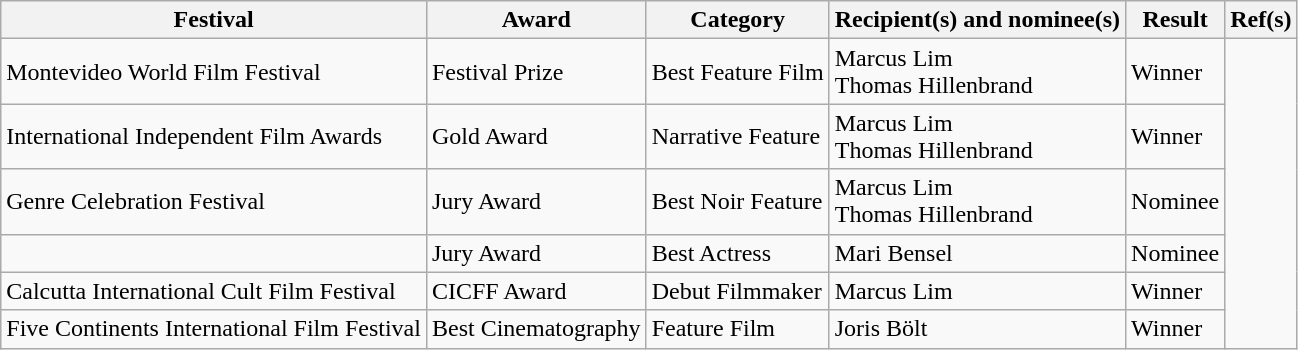<table class="wikitable">
<tr>
<th>Festival</th>
<th>Award</th>
<th>Category</th>
<th>Recipient(s) and nominee(s)</th>
<th>Result</th>
<th>Ref(s)</th>
</tr>
<tr>
<td>Montevideo World Film Festival</td>
<td>Festival Prize</td>
<td>Best Feature Film</td>
<td>Marcus Lim<br>Thomas Hillenbrand</td>
<td>Winner</td>
<td rowspan="6"></td>
</tr>
<tr>
<td>International Independent Film Awards</td>
<td>Gold Award</td>
<td>Narrative Feature</td>
<td>Marcus Lim<br>Thomas Hillenbrand</td>
<td>Winner</td>
</tr>
<tr>
<td>Genre Celebration Festival</td>
<td>Jury Award</td>
<td>Best Noir Feature</td>
<td>Marcus Lim<br>Thomas Hillenbrand</td>
<td>Nominee</td>
</tr>
<tr>
<td></td>
<td>Jury Award</td>
<td>Best Actress</td>
<td>Mari Bensel</td>
<td>Nominee</td>
</tr>
<tr>
<td>Calcutta International Cult Film Festival</td>
<td>CICFF Award</td>
<td>Debut Filmmaker</td>
<td>Marcus Lim</td>
<td>Winner</td>
</tr>
<tr>
<td>Five Continents International Film Festival</td>
<td>Best Cinematography</td>
<td>Feature Film</td>
<td>Joris Bölt</td>
<td>Winner</td>
</tr>
</table>
